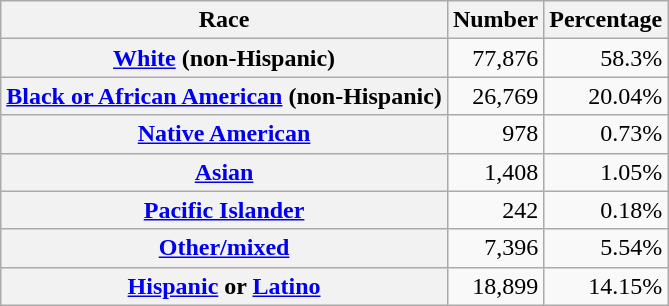<table class="wikitable" style="text-align:right">
<tr>
<th scope="col">Race</th>
<th scope="col">Number</th>
<th scope="col">Percentage</th>
</tr>
<tr>
<th scope="row"><a href='#'>White</a> (non-Hispanic)</th>
<td>77,876</td>
<td>58.3%</td>
</tr>
<tr>
<th scope="row"><a href='#'>Black or African American</a> (non-Hispanic)</th>
<td>26,769</td>
<td>20.04%</td>
</tr>
<tr>
<th scope="row"><a href='#'>Native American</a></th>
<td>978</td>
<td>0.73%</td>
</tr>
<tr>
<th scope="row"><a href='#'>Asian</a></th>
<td>1,408</td>
<td>1.05%</td>
</tr>
<tr>
<th scope="row"><a href='#'>Pacific Islander</a></th>
<td>242</td>
<td>0.18%</td>
</tr>
<tr>
<th scope="row"><a href='#'>Other/mixed</a></th>
<td>7,396</td>
<td>5.54%</td>
</tr>
<tr>
<th scope="row"><a href='#'>Hispanic</a> or <a href='#'>Latino</a></th>
<td>18,899</td>
<td>14.15%</td>
</tr>
</table>
